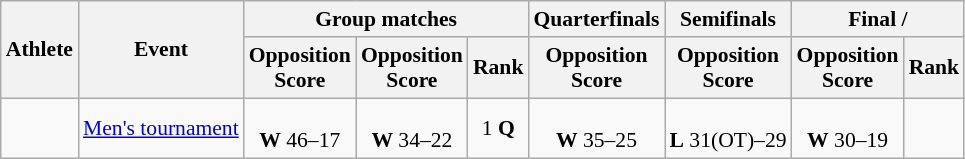<table class=wikitable style="font-size:90%">
<tr>
<th rowspan=2>Athlete</th>
<th rowspan=2>Event</th>
<th colspan="3">Group matches</th>
<th>Quarterfinals</th>
<th>Semifinals</th>
<th colspan=2>Final / </th>
</tr>
<tr>
<th>Opposition<br>Score</th>
<th>Opposition<br>Score</th>
<th>Rank</th>
<th>Opposition<br>Score</th>
<th>Opposition<br>Score</th>
<th>Opposition<br>Score</th>
<th>Rank</th>
</tr>
<tr align=center>
<td></td>
<td><a href='#'>Men's tournament</a></td>
<td><br><strong>W</strong> 46–17</td>
<td><br><strong>W</strong> 34–22</td>
<td>1 <strong>Q</strong></td>
<td><br><strong>W</strong> 35–25</td>
<td><br><strong>L</strong> 31(OT)–29</td>
<td><br><strong>W</strong> 30–19</td>
<td></td>
</tr>
</table>
